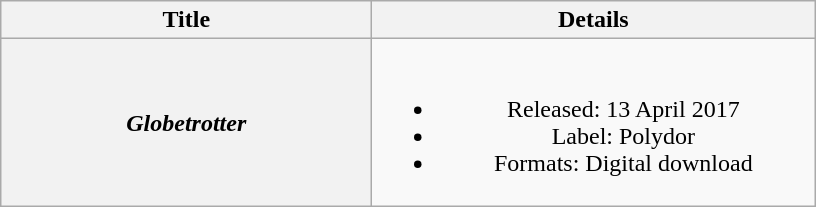<table class="wikitable plainrowheaders" style="text-align:center;">
<tr>
<th scope="col" style="width:15em;">Title</th>
<th scope="col" style="width:18em;">Details</th>
</tr>
<tr>
<th scope="row"><em>Globetrotter</em></th>
<td><br><ul><li>Released: 13 April 2017</li><li>Label: Polydor</li><li>Formats: Digital download</li></ul></td>
</tr>
</table>
